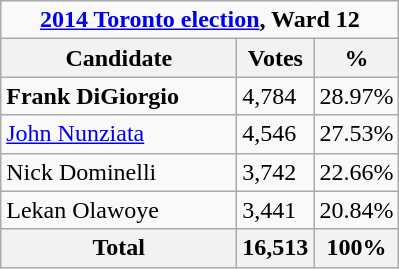<table class="wikitable">
<tr>
<td Colspan="3" align="center"><strong><a href='#'>2014 Toronto election</a>, Ward 12</strong></td>
</tr>
<tr>
<th width="150px">Candidate</th>
<th>Votes</th>
<th>%</th>
</tr>
<tr>
<td><strong>Frank DiGiorgio</strong></td>
<td>4,784</td>
<td>28.97%</td>
</tr>
<tr>
<td><a href='#'>John Nunziata</a></td>
<td>4,546</td>
<td>27.53%</td>
</tr>
<tr>
<td>Nick Dominelli</td>
<td>3,742</td>
<td>22.66%</td>
</tr>
<tr>
<td>Lekan Olawoye</td>
<td>3,441</td>
<td>20.84%</td>
</tr>
<tr>
<th>Total</th>
<th>16,513</th>
<th>100%</th>
</tr>
</table>
